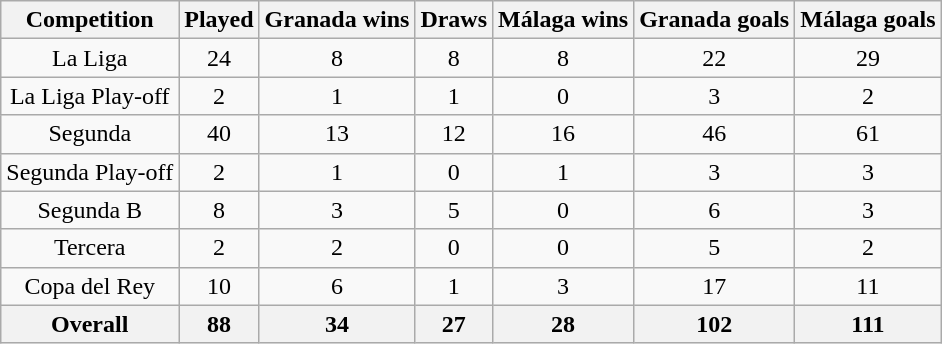<table class="wikitable" style="text-align: center;">
<tr>
<th>Competition</th>
<th>Played</th>
<th>Granada wins</th>
<th>Draws</th>
<th>Málaga wins</th>
<th>Granada goals</th>
<th>Málaga goals</th>
</tr>
<tr>
<td>La Liga</td>
<td>24</td>
<td>8</td>
<td>8</td>
<td>8</td>
<td>22</td>
<td>29</td>
</tr>
<tr>
<td>La Liga Play-off</td>
<td>2</td>
<td>1</td>
<td>1</td>
<td>0</td>
<td>3</td>
<td>2</td>
</tr>
<tr>
<td>Segunda</td>
<td>40</td>
<td>13</td>
<td>12</td>
<td>16</td>
<td>46</td>
<td>61</td>
</tr>
<tr>
<td>Segunda Play-off</td>
<td>2</td>
<td>1</td>
<td>0</td>
<td>1</td>
<td>3</td>
<td>3</td>
</tr>
<tr>
<td>Segunda B</td>
<td>8</td>
<td>3</td>
<td>5</td>
<td>0</td>
<td>6</td>
<td>3</td>
</tr>
<tr>
<td>Tercera</td>
<td>2</td>
<td>2</td>
<td>0</td>
<td>0</td>
<td>5</td>
<td>2</td>
</tr>
<tr>
<td>Copa del Rey</td>
<td>10</td>
<td>6</td>
<td>1</td>
<td>3</td>
<td>17</td>
<td>11</td>
</tr>
<tr>
<th>Overall</th>
<th>88</th>
<th>34</th>
<th>27</th>
<th>28</th>
<th>102</th>
<th>111</th>
</tr>
</table>
